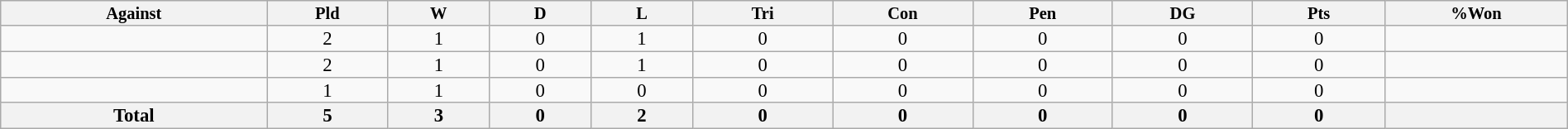<table class="wikitable sortable"  style="text-align:center; line-height:90%; font-size:95%; width:100%;">
<tr>
<th style="width:17%; font-size:90%;">Against</th>
<th abbr="Played" style="width:25px; font-size:90%;">Pld</th>
<th abbr="Won" style="width:20px; font-size:90%;">W</th>
<th abbr="Drawn" style="width:20px; font-size:90%;">D</th>
<th abbr="Lost" style="width:20px; font-size:90%;">L</th>
<th abbr="Tries" style="width:30px; font-size:90%;">Tri</th>
<th abbr="Conversions" style="width:30px; font-size:90%;">Con</th>
<th abbr="Penalties" style="width:30px; font-size:90%;">Pen</th>
<th abbr="Penalties" style="width:30px; font-size:90%;">DG</th>
<th abbr="Points" style="width:28px; font-size:90%;">Pts</th>
<th abbr="Won" style="width:28px; font-size:90%;">%Won</th>
</tr>
<tr>
<td align="left"></td>
<td>2</td>
<td>1</td>
<td>0</td>
<td>1</td>
<td>0</td>
<td>0</td>
<td>0</td>
<td>0</td>
<td>0</td>
<td></td>
</tr>
<tr>
<td align="left"></td>
<td>2</td>
<td>1</td>
<td>0</td>
<td>1</td>
<td>0</td>
<td>0</td>
<td>0</td>
<td>0</td>
<td>0</td>
<td></td>
</tr>
<tr>
<td align="left"></td>
<td>1</td>
<td>1</td>
<td>0</td>
<td>0</td>
<td>0</td>
<td>0</td>
<td>0</td>
<td>0</td>
<td>0</td>
<td></td>
</tr>
<tr>
<th>Total</th>
<th>5</th>
<th>3</th>
<th>0</th>
<th>2</th>
<th>0</th>
<th>0</th>
<th>0</th>
<th>0</th>
<th>0</th>
<th></th>
</tr>
</table>
